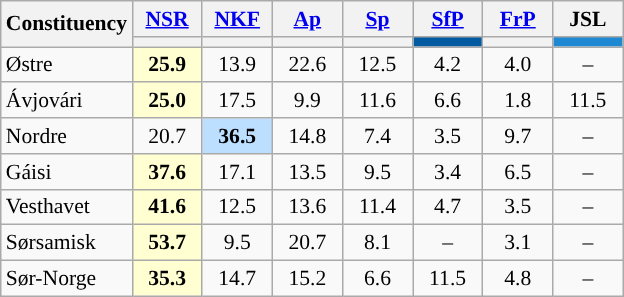<table class="wikitable sortable" style="font-size:90%; text-align:center;">
<tr>
<th rowspan=2>Constituency</th>
<th style="width:40px;"><a href='#'>NSR</a></th>
<th style="width:40px;"><a href='#'>NKF</a></th>
<th style="width:40px;"><a href='#'>Ap</a></th>
<th style="width:40px;"><a href='#'>Sp</a></th>
<th style="width:40px;"><a href='#'>SfP</a></th>
<th style="width:40px;"><a href='#'>FrP</a></th>
<th style="width:40px;">JSL</th>
</tr>
<tr>
<th style="background:"></th>
<th style="background:"></th>
<th style="background:"></th>
<th style="background:"></th>
<th style="background:#025aa0;"></th>
<th style="background:"></th>
<th style="background:#1e88d2;"></th>
</tr>
<tr>
<td align=left>Østre</td>
<th style="background:#FFFFD1;">25.9</th>
<td>13.9</td>
<td>22.6</td>
<td>12.5</td>
<td>4.2</td>
<td>4.0</td>
<td>–</td>
</tr>
<tr>
<td align=left>Ávjovári</td>
<th style="background:#FFFFD1;">25.0</th>
<td>17.5</td>
<td>9.9</td>
<td>11.6</td>
<td>6.6</td>
<td>1.8</td>
<td>11.5</td>
</tr>
<tr>
<td align=left>Nordre</td>
<td>20.7</td>
<th style="background:#BCDEFF;">36.5</th>
<td>14.8</td>
<td>7.4</td>
<td>3.5</td>
<td>9.7</td>
<td>–</td>
</tr>
<tr>
<td align=left>Gáisi</td>
<th style="background:#FFFFD1;">37.6</th>
<td>17.1</td>
<td>13.5</td>
<td>9.5</td>
<td>3.4</td>
<td>6.5</td>
<td>–</td>
</tr>
<tr>
<td align=left>Vesthavet</td>
<th style="background:#FFFFD1;">41.6</th>
<td>12.5</td>
<td>13.6</td>
<td>11.4</td>
<td>4.7</td>
<td>3.5</td>
<td>–</td>
</tr>
<tr>
<td align=left>Sørsamisk</td>
<th style="background:#FFFFD1;">53.7</th>
<td>9.5</td>
<td>20.7</td>
<td>8.1</td>
<td>–</td>
<td>3.1</td>
<td>–</td>
</tr>
<tr>
<td align=left>Sør-Norge</td>
<th style="background:#FFFFD1;">35.3</th>
<td>14.7</td>
<td>15.2</td>
<td>6.6</td>
<td>11.5</td>
<td>4.8</td>
<td>–</td>
</tr>
</table>
